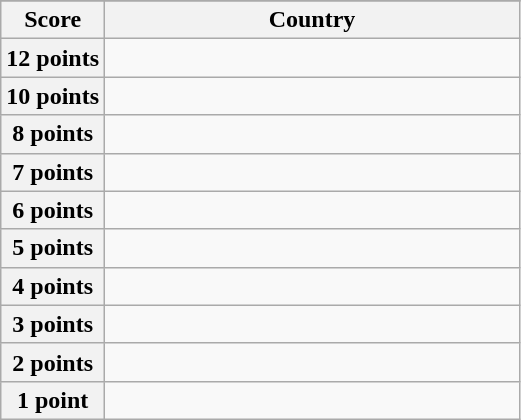<table class="wikitable">
<tr>
</tr>
<tr>
<th scope="col" width="20%">Score</th>
<th scope="col">Country</th>
</tr>
<tr>
<th scope="row">12 points</th>
<td></td>
</tr>
<tr>
<th scope="row">10 points</th>
<td></td>
</tr>
<tr>
<th scope="row">8 points</th>
<td></td>
</tr>
<tr>
<th scope="row">7 points</th>
<td></td>
</tr>
<tr>
<th scope="row">6 points</th>
<td></td>
</tr>
<tr>
<th scope="row">5 points</th>
<td></td>
</tr>
<tr>
<th scope="row">4 points</th>
<td></td>
</tr>
<tr>
<th scope="row">3 points</th>
<td></td>
</tr>
<tr>
<th scope="row">2 points</th>
<td></td>
</tr>
<tr>
<th scope="row">1 point</th>
<td></td>
</tr>
</table>
